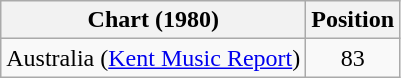<table class="wikitable sortable plainrowheaders">
<tr>
<th scope="col">Chart (1980)</th>
<th scope="col">Position</th>
</tr>
<tr>
<td>Australia (<a href='#'>Kent Music Report</a>)</td>
<td style="text-align:center;">83</td>
</tr>
</table>
